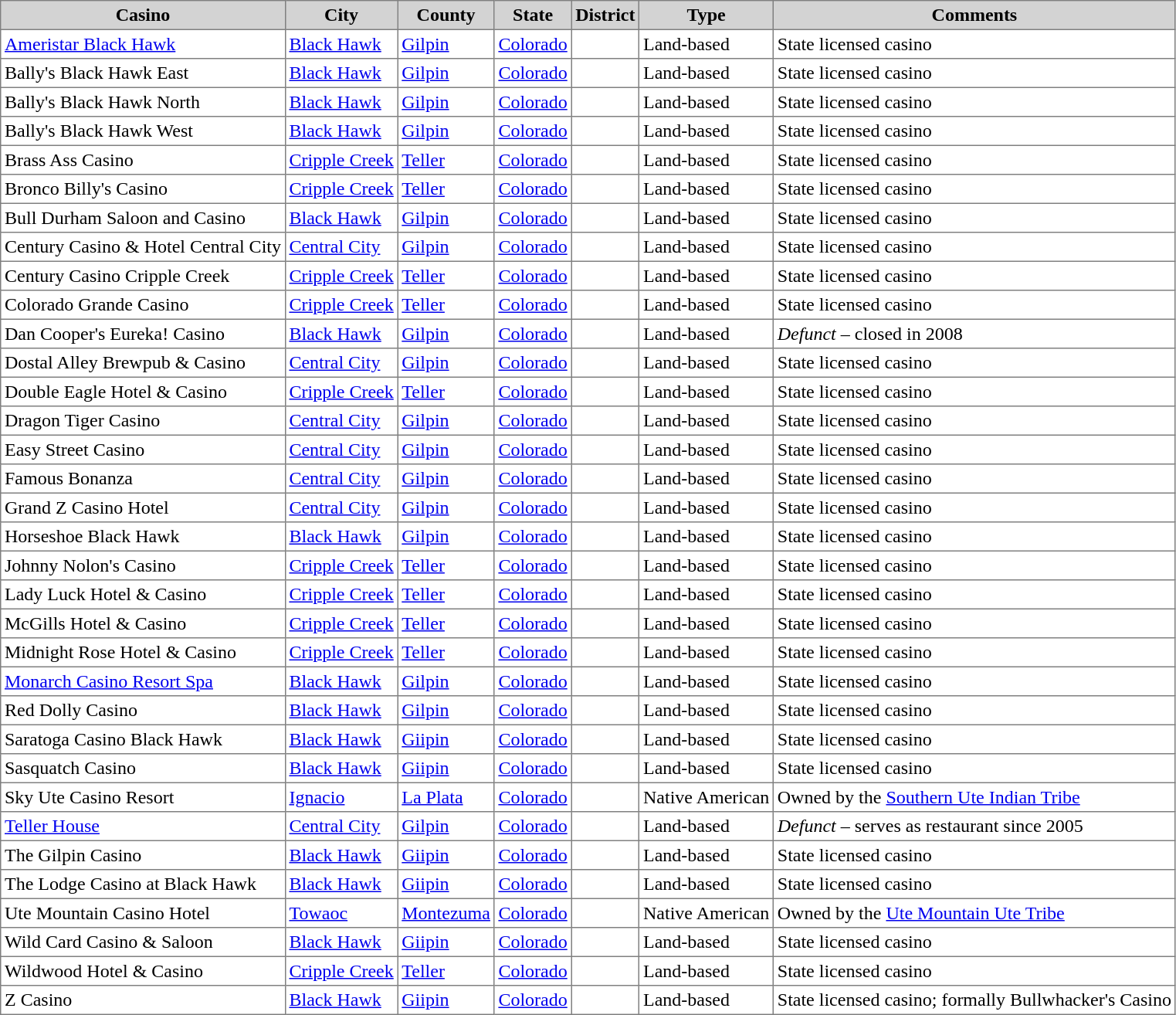<table class="toccolours sortable" border="1" cellpadding="3" style="border-collapse:collapse">
<tr bgcolor=lightgrey>
<th>Casino</th>
<th>City</th>
<th>County</th>
<th>State</th>
<th>District</th>
<th>Type</th>
<th>Comments<br><onlyinclude></th>
</tr>
<tr>
<td><a href='#'>Ameristar Black Hawk</a></td>
<td><a href='#'>Black Hawk</a></td>
<td><a href='#'>Gilpin</a></td>
<td><a href='#'>Colorado</a></td>
<td></td>
<td>Land-based</td>
<td>State licensed casino</td>
</tr>
<tr>
<td>Bally's Black Hawk East</td>
<td><a href='#'>Black Hawk</a></td>
<td><a href='#'>Gilpin</a></td>
<td><a href='#'>Colorado</a></td>
<td></td>
<td>Land-based</td>
<td>State licensed casino</td>
</tr>
<tr>
<td>Bally's Black Hawk North</td>
<td><a href='#'>Black Hawk</a></td>
<td><a href='#'>Gilpin</a></td>
<td><a href='#'>Colorado</a></td>
<td></td>
<td>Land-based</td>
<td>State licensed casino</td>
</tr>
<tr>
<td>Bally's Black Hawk West</td>
<td><a href='#'>Black Hawk</a></td>
<td><a href='#'>Gilpin</a></td>
<td><a href='#'>Colorado</a></td>
<td></td>
<td>Land-based</td>
<td>State licensed casino</td>
</tr>
<tr>
<td>Brass Ass Casino</td>
<td><a href='#'>Cripple Creek</a></td>
<td><a href='#'>Teller</a></td>
<td><a href='#'>Colorado</a></td>
<td></td>
<td>Land-based</td>
<td>State licensed casino</td>
</tr>
<tr>
<td>Bronco Billy's Casino</td>
<td><a href='#'>Cripple Creek</a></td>
<td><a href='#'>Teller</a></td>
<td><a href='#'>Colorado</a></td>
<td></td>
<td>Land-based</td>
<td>State licensed casino</td>
</tr>
<tr>
<td>Bull Durham Saloon and Casino</td>
<td><a href='#'>Black Hawk</a></td>
<td><a href='#'>Gilpin</a></td>
<td><a href='#'>Colorado</a></td>
<td></td>
<td>Land-based</td>
<td>State licensed casino</td>
</tr>
<tr>
<td>Century Casino & Hotel Central City</td>
<td><a href='#'>Central City</a></td>
<td><a href='#'>Gilpin</a></td>
<td><a href='#'>Colorado</a></td>
<td></td>
<td>Land-based</td>
<td>State licensed casino</td>
</tr>
<tr>
<td>Century Casino Cripple Creek</td>
<td><a href='#'>Cripple Creek</a></td>
<td><a href='#'>Teller</a></td>
<td><a href='#'>Colorado</a></td>
<td></td>
<td>Land-based</td>
<td>State licensed casino</td>
</tr>
<tr>
<td>Colorado Grande Casino</td>
<td><a href='#'>Cripple Creek</a></td>
<td><a href='#'>Teller</a></td>
<td><a href='#'>Colorado</a></td>
<td></td>
<td>Land-based</td>
<td>State licensed casino</td>
</tr>
<tr>
<td>Dan Cooper's Eureka! Casino</td>
<td><a href='#'>Black Hawk</a></td>
<td><a href='#'>Gilpin</a></td>
<td><a href='#'>Colorado</a></td>
<td></td>
<td>Land-based</td>
<td><em>Defunct</em> – closed in 2008</td>
</tr>
<tr>
<td>Dostal Alley Brewpub & Casino</td>
<td><a href='#'>Central City</a></td>
<td><a href='#'>Gilpin</a></td>
<td><a href='#'>Colorado</a></td>
<td></td>
<td>Land-based</td>
<td>State licensed casino</td>
</tr>
<tr>
<td>Double Eagle Hotel & Casino</td>
<td><a href='#'>Cripple Creek</a></td>
<td><a href='#'>Teller</a></td>
<td><a href='#'>Colorado</a></td>
<td></td>
<td>Land-based</td>
<td>State licensed casino</td>
</tr>
<tr>
<td>Dragon Tiger Casino</td>
<td><a href='#'>Central City</a></td>
<td><a href='#'>Gilpin</a></td>
<td><a href='#'>Colorado</a></td>
<td></td>
<td>Land-based</td>
<td>State licensed casino</td>
</tr>
<tr>
<td>Easy Street Casino</td>
<td><a href='#'>Central City</a></td>
<td><a href='#'>Gilpin</a></td>
<td><a href='#'>Colorado</a></td>
<td></td>
<td>Land-based</td>
<td>State licensed casino</td>
</tr>
<tr>
<td>Famous Bonanza</td>
<td><a href='#'>Central City</a></td>
<td><a href='#'>Gilpin</a></td>
<td><a href='#'>Colorado</a></td>
<td></td>
<td>Land-based</td>
<td>State licensed casino</td>
</tr>
<tr>
<td>Grand Z Casino Hotel</td>
<td><a href='#'>Central City</a></td>
<td><a href='#'>Gilpin</a></td>
<td><a href='#'>Colorado</a></td>
<td></td>
<td>Land-based</td>
<td>State licensed casino</td>
</tr>
<tr>
<td>Horseshoe Black Hawk</td>
<td><a href='#'>Black Hawk</a></td>
<td><a href='#'>Gilpin</a></td>
<td><a href='#'>Colorado</a></td>
<td></td>
<td>Land-based</td>
<td>State licensed casino</td>
</tr>
<tr>
<td>Johnny Nolon's Casino</td>
<td><a href='#'>Cripple Creek</a></td>
<td><a href='#'>Teller</a></td>
<td><a href='#'>Colorado</a></td>
<td></td>
<td>Land-based</td>
<td>State licensed casino</td>
</tr>
<tr>
<td>Lady Luck Hotel & Casino</td>
<td><a href='#'>Cripple Creek</a></td>
<td><a href='#'>Teller</a></td>
<td><a href='#'>Colorado</a></td>
<td></td>
<td>Land-based</td>
<td>State licensed casino</td>
</tr>
<tr>
<td>McGills Hotel & Casino</td>
<td><a href='#'>Cripple Creek</a></td>
<td><a href='#'>Teller</a></td>
<td><a href='#'>Colorado</a></td>
<td></td>
<td>Land-based</td>
<td>State licensed casino</td>
</tr>
<tr>
<td>Midnight Rose Hotel & Casino</td>
<td><a href='#'>Cripple Creek</a></td>
<td><a href='#'>Teller</a></td>
<td><a href='#'>Colorado</a></td>
<td></td>
<td>Land-based</td>
<td>State licensed casino</td>
</tr>
<tr>
<td><a href='#'>Monarch Casino Resort Spa</a></td>
<td><a href='#'>Black Hawk</a></td>
<td><a href='#'>Gilpin</a></td>
<td><a href='#'>Colorado</a></td>
<td></td>
<td>Land-based</td>
<td>State licensed casino</td>
</tr>
<tr>
<td>Red Dolly Casino</td>
<td><a href='#'>Black Hawk</a></td>
<td><a href='#'>Gilpin</a></td>
<td><a href='#'>Colorado</a></td>
<td></td>
<td>Land-based</td>
<td>State licensed casino</td>
</tr>
<tr>
<td>Saratoga Casino Black Hawk</td>
<td><a href='#'>Black Hawk</a></td>
<td><a href='#'>Giipin</a></td>
<td><a href='#'>Colorado</a></td>
<td></td>
<td>Land-based</td>
<td>State licensed casino</td>
</tr>
<tr>
<td>Sasquatch Casino</td>
<td><a href='#'>Black Hawk</a></td>
<td><a href='#'>Giipin</a></td>
<td><a href='#'>Colorado</a></td>
<td></td>
<td>Land-based</td>
<td>State licensed casino</td>
</tr>
<tr>
<td>Sky Ute Casino Resort</td>
<td><a href='#'>Ignacio</a></td>
<td><a href='#'>La Plata</a></td>
<td><a href='#'>Colorado</a></td>
<td></td>
<td>Native American</td>
<td>Owned by the <a href='#'>Southern Ute Indian Tribe</a></td>
</tr>
<tr>
<td><a href='#'>Teller House</a></td>
<td><a href='#'>Central City</a></td>
<td><a href='#'>Gilpin</a></td>
<td><a href='#'>Colorado</a></td>
<td></td>
<td>Land-based</td>
<td><em>Defunct</em> – serves as restaurant since 2005</td>
</tr>
<tr>
<td>The Gilpin Casino</td>
<td><a href='#'>Black Hawk</a></td>
<td><a href='#'>Giipin</a></td>
<td><a href='#'>Colorado</a></td>
<td></td>
<td>Land-based</td>
<td>State licensed casino</td>
</tr>
<tr>
<td>The Lodge Casino at Black Hawk</td>
<td><a href='#'>Black Hawk</a></td>
<td><a href='#'>Giipin</a></td>
<td><a href='#'>Colorado</a></td>
<td></td>
<td>Land-based</td>
<td>State licensed casino</td>
</tr>
<tr>
<td>Ute Mountain Casino Hotel</td>
<td><a href='#'>Towaoc</a></td>
<td><a href='#'>Montezuma</a></td>
<td><a href='#'>Colorado</a></td>
<td></td>
<td>Native American</td>
<td>Owned by the <a href='#'>Ute Mountain Ute Tribe</a></td>
</tr>
<tr>
<td>Wild Card Casino & Saloon</td>
<td><a href='#'>Black Hawk</a></td>
<td><a href='#'>Giipin</a></td>
<td><a href='#'>Colorado</a></td>
<td></td>
<td>Land-based</td>
<td>State licensed casino</td>
</tr>
<tr>
<td>Wildwood Hotel & Casino</td>
<td><a href='#'>Cripple Creek</a></td>
<td><a href='#'>Teller</a></td>
<td><a href='#'>Colorado</a></td>
<td></td>
<td>Land-based</td>
<td>State licensed casino</td>
</tr>
<tr>
<td>Z Casino</td>
<td><a href='#'>Black Hawk</a></td>
<td><a href='#'>Giipin</a></td>
<td><a href='#'>Colorado</a></td>
<td></td>
<td>Land-based</td>
<td>State licensed casino; formally Bullwhacker's Casino<br></onlyinclude></td>
</tr>
</table>
